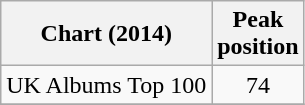<table class="wikitable" style="text-align:center;">
<tr>
<th>Chart (2014)</th>
<th>Peak<br>position</th>
</tr>
<tr>
<td>UK Albums Top 100</td>
<td>74</td>
</tr>
<tr>
</tr>
</table>
